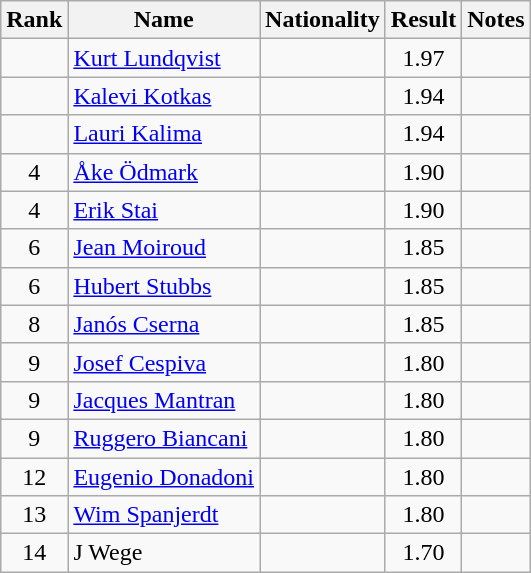<table class="wikitable sortable" style="text-align:center">
<tr>
<th>Rank</th>
<th>Name</th>
<th>Nationality</th>
<th>Result</th>
<th>Notes</th>
</tr>
<tr>
<td></td>
<td align=left><a href='#'>Kurt Lundqvist</a></td>
<td align=left></td>
<td>1.97</td>
<td></td>
</tr>
<tr>
<td></td>
<td align=left><a href='#'>Kalevi Kotkas</a></td>
<td align=left></td>
<td>1.94</td>
<td></td>
</tr>
<tr>
<td></td>
<td align=left><a href='#'>Lauri Kalima</a></td>
<td align=left></td>
<td>1.94</td>
<td></td>
</tr>
<tr>
<td>4</td>
<td align=left><a href='#'>Åke Ödmark</a></td>
<td align=left></td>
<td>1.90</td>
<td></td>
</tr>
<tr>
<td>4</td>
<td align=left><a href='#'>Erik Stai</a></td>
<td align=left></td>
<td>1.90</td>
<td></td>
</tr>
<tr>
<td>6</td>
<td align=left><a href='#'>Jean Moiroud</a></td>
<td align=left></td>
<td>1.85</td>
<td></td>
</tr>
<tr>
<td>6</td>
<td align=left><a href='#'>Hubert Stubbs</a></td>
<td align=left></td>
<td>1.85</td>
<td></td>
</tr>
<tr>
<td>8</td>
<td align=left><a href='#'>Janós Cserna</a></td>
<td align=left></td>
<td>1.85</td>
<td></td>
</tr>
<tr>
<td>9</td>
<td align=left><a href='#'>Josef Cespiva</a></td>
<td align=left></td>
<td>1.80</td>
<td></td>
</tr>
<tr>
<td>9</td>
<td align=left><a href='#'>Jacques Mantran</a></td>
<td align=left></td>
<td>1.80</td>
<td></td>
</tr>
<tr>
<td>9</td>
<td align=left><a href='#'>Ruggero Biancani</a></td>
<td align=left></td>
<td>1.80</td>
<td></td>
</tr>
<tr>
<td>12</td>
<td align=left><a href='#'>Eugenio Donadoni</a></td>
<td align=left></td>
<td>1.80</td>
<td></td>
</tr>
<tr>
<td>13</td>
<td align=left><a href='#'>Wim Spanjerdt</a></td>
<td align=left></td>
<td>1.80</td>
<td></td>
</tr>
<tr>
<td>14</td>
<td align=left>J Wege</td>
<td align=left></td>
<td>1.70</td>
<td></td>
</tr>
</table>
